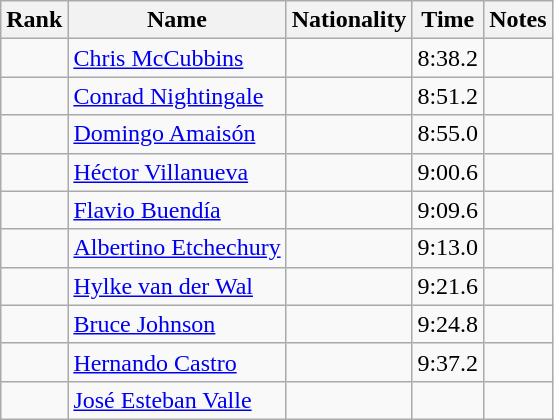<table class="wikitable sortable" style="text-align:center">
<tr>
<th>Rank</th>
<th>Name</th>
<th>Nationality</th>
<th>Time</th>
<th>Notes</th>
</tr>
<tr>
<td></td>
<td align=left><a href='#'>Chris McCubbins</a></td>
<td align=left></td>
<td>8:38.2</td>
<td></td>
</tr>
<tr>
<td></td>
<td align=left><a href='#'>Conrad Nightingale</a></td>
<td align=left></td>
<td>8:51.2</td>
<td></td>
</tr>
<tr>
<td></td>
<td align=left><a href='#'>Domingo Amaisón</a></td>
<td align=left></td>
<td>8:55.0</td>
<td></td>
</tr>
<tr>
<td></td>
<td align=left><a href='#'>Héctor Villanueva</a></td>
<td align=left></td>
<td>9:00.6</td>
<td></td>
</tr>
<tr>
<td></td>
<td align=left><a href='#'>Flavio Buendía</a></td>
<td align=left></td>
<td>9:09.6</td>
<td></td>
</tr>
<tr>
<td></td>
<td align=left><a href='#'>Albertino Etchechury</a></td>
<td align=left></td>
<td>9:13.0</td>
<td></td>
</tr>
<tr>
<td></td>
<td align=left><a href='#'>Hylke van der Wal</a></td>
<td align=left></td>
<td>9:21.6</td>
<td></td>
</tr>
<tr>
<td></td>
<td align=left><a href='#'>Bruce Johnson</a></td>
<td align=left></td>
<td>9:24.8</td>
<td></td>
</tr>
<tr>
<td></td>
<td align=left><a href='#'>Hernando Castro</a></td>
<td align=left></td>
<td>9:37.2</td>
<td></td>
</tr>
<tr>
<td></td>
<td align=left><a href='#'>José Esteban Valle</a></td>
<td align=left></td>
<td></td>
<td></td>
</tr>
</table>
